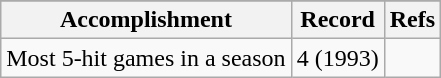<table class="wikitable" text-align:center;>
<tr>
</tr>
<tr>
<th>Accomplishment</th>
<th>Record</th>
<th>Refs</th>
</tr>
<tr>
<td>Most 5-hit games in a season</td>
<td>4 (1993)</td>
<td></td>
</tr>
</table>
